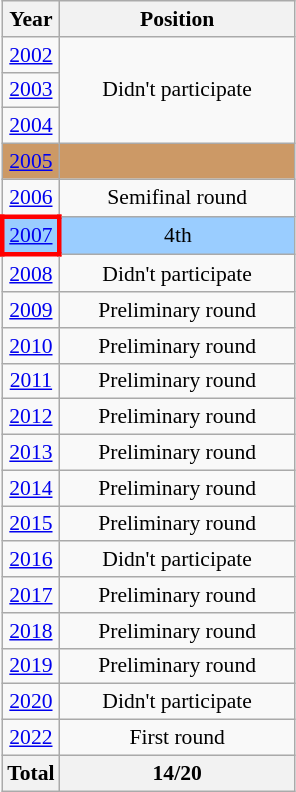<table class="wikitable" style="text-align: center; font-size:90%;">
<tr>
<th>Year</th>
<th width="150">Position</th>
</tr>
<tr>
<td> <a href='#'>2002</a></td>
<td rowspan=3>Didn't participate</td>
</tr>
<tr>
<td> <a href='#'>2003</a></td>
</tr>
<tr>
<td> <a href='#'>2004</a></td>
</tr>
<tr bgcolor=cc9966>
<td> <a href='#'>2005</a></td>
<td></td>
</tr>
<tr>
<td> <a href='#'>2006</a></td>
<td>Semifinal round</td>
</tr>
<tr style="background:#9acdff;">
<td style="border: 3px solid red"> <a href='#'>2007</a></td>
<td>4th</td>
</tr>
<tr>
<td> <a href='#'>2008</a></td>
<td>Didn't participate</td>
</tr>
<tr>
<td> <a href='#'>2009</a></td>
<td>Preliminary round</td>
</tr>
<tr>
<td> <a href='#'>2010</a></td>
<td>Preliminary round</td>
</tr>
<tr>
<td> <a href='#'>2011</a></td>
<td>Preliminary round</td>
</tr>
<tr>
<td> <a href='#'>2012</a></td>
<td>Preliminary round</td>
</tr>
<tr>
<td> <a href='#'>2013</a></td>
<td>Preliminary round</td>
</tr>
<tr>
<td> <a href='#'>2014</a></td>
<td>Preliminary round</td>
</tr>
<tr>
<td> <a href='#'>2015</a></td>
<td>Preliminary round</td>
</tr>
<tr>
<td> <a href='#'>2016</a></td>
<td>Didn't participate</td>
</tr>
<tr>
<td> <a href='#'>2017</a></td>
<td>Preliminary round</td>
</tr>
<tr>
<td> <a href='#'>2018</a></td>
<td>Preliminary round</td>
</tr>
<tr>
<td> <a href='#'>2019</a></td>
<td>Preliminary round</td>
</tr>
<tr>
<td> <a href='#'>2020</a></td>
<td>Didn't participate</td>
</tr>
<tr>
<td> <a href='#'>2022</a></td>
<td>First round</td>
</tr>
<tr>
<th>Total</th>
<th>14/20</th>
</tr>
</table>
